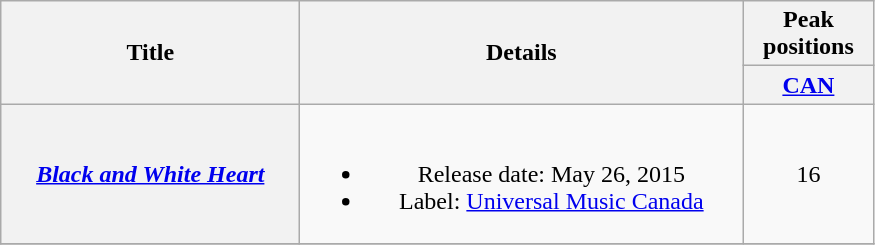<table class="wikitable plainrowheaders" style="text-align:center;">
<tr>
<th rowspan="2" style="width:12em;">Title</th>
<th rowspan="2" style="width:18em;">Details</th>
<th style="width:5em;">Peak positions</th>
</tr>
<tr>
<th><a href='#'>CAN</a><br></th>
</tr>
<tr>
<th scope="row"><em><a href='#'>Black and White Heart</a></em></th>
<td><br><ul><li>Release date: May 26, 2015</li><li>Label: <a href='#'>Universal Music Canada</a></li></ul></td>
<td>16</td>
</tr>
<tr>
</tr>
</table>
